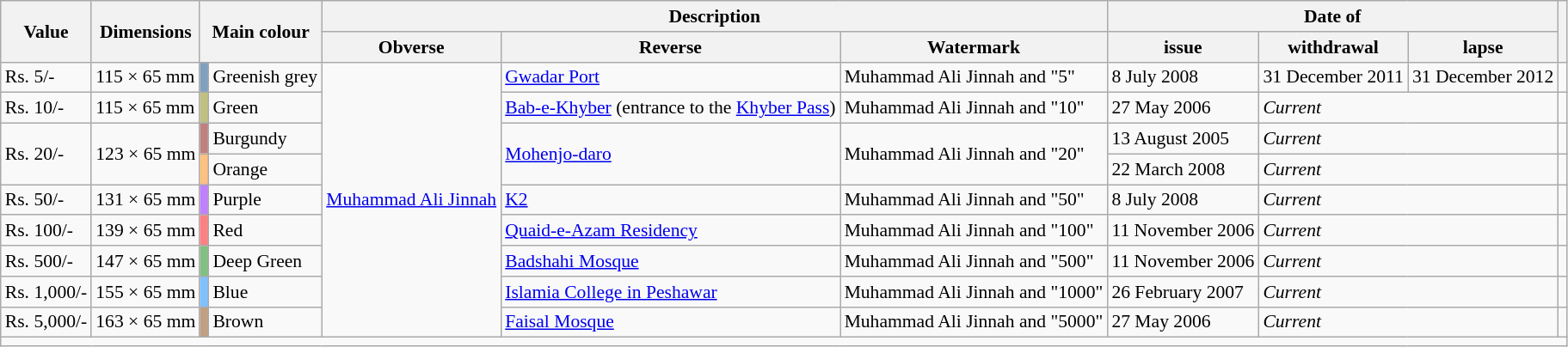<table class="wikitable" style="font-size:90%">
<tr>
<th rowspan="2">Value</th>
<th rowspan=2>Dimensions</th>
<th rowspan=2 colspan=2>Main colour</th>
<th colspan=3>Description</th>
<th colspan=3>Date of</th>
<th rowspan=2></th>
</tr>
<tr>
<th>Obverse</th>
<th>Reverse</th>
<th>Watermark</th>
<th>issue</th>
<th>withdrawal</th>
<th>lapse</th>
</tr>
<tr>
<td>Rs. 5/-</td>
<td>115 × 65 mm</td>
<td style="background:#80A0C0;width:0"></td>
<td>Greenish grey</td>
<td rowspan="9"><a href='#'>Muhammad Ali Jinnah</a></td>
<td><a href='#'>Gwadar Port</a></td>
<td>Muhammad Ali Jinnah and "5"</td>
<td>8 July 2008</td>
<td>31 December 2011</td>
<td>31 December 2012</td>
<td></td>
</tr>
<tr>
<td>Rs. 10/-</td>
<td>115 × 65 mm</td>
<td style="background:#C0C080"></td>
<td>Green</td>
<td><a href='#'>Bab-e-Khyber</a> (entrance to the <a href='#'>Khyber Pass</a>)</td>
<td>Muhammad Ali Jinnah and "10"</td>
<td>27 May 2006</td>
<td colspan=2><em>Current</em></td>
<td></td>
</tr>
<tr>
<td rowspan="2">Rs. 20/-</td>
<td rowspan=2>123 × 65 mm</td>
<td style="background:#C08080"></td>
<td>Burgundy</td>
<td rowspan=2><a href='#'>Mohenjo-daro</a></td>
<td rowspan=2>Muhammad Ali Jinnah and "20"</td>
<td>13 August 2005</td>
<td colspan=2><em>Current</em></td>
<td></td>
</tr>
<tr>
<td style="background:#FFC080"></td>
<td>Orange</td>
<td>22 March 2008</td>
<td colspan=2><em>Current</em></td>
<td></td>
</tr>
<tr>
<td>Rs. 50/-</td>
<td>131 × 65 mm</td>
<td style="background:#C080FF"></td>
<td>Purple</td>
<td><a href='#'>K2</a></td>
<td>Muhammad Ali Jinnah and "50"</td>
<td>8 July 2008</td>
<td colspan=2><em>Current</em></td>
<td></td>
</tr>
<tr>
<td>Rs. 100/-</td>
<td>139 × 65 mm</td>
<td style="background:#FF8080"></td>
<td>Red</td>
<td><a href='#'>Quaid-e-Azam Residency</a></td>
<td>Muhammad Ali Jinnah and "100"</td>
<td>11 November 2006</td>
<td colspan=2><em>Current</em></td>
<td></td>
</tr>
<tr>
<td>Rs. 500/-</td>
<td>147 × 65 mm</td>
<td style="background:#80C080"></td>
<td>Deep Green</td>
<td><a href='#'>Badshahi Mosque</a></td>
<td>Muhammad Ali Jinnah and "500"</td>
<td>11 November 2006</td>
<td colspan=2><em>Current</em></td>
<td></td>
</tr>
<tr>
<td>Rs. 1,000/-</td>
<td>155 × 65 mm</td>
<td style="background:#80C0FF"></td>
<td>Blue</td>
<td><a href='#'>Islamia College in Peshawar</a></td>
<td>Muhammad Ali Jinnah and "1000"</td>
<td>26 February 2007</td>
<td colspan=2><em>Current</em></td>
<td></td>
</tr>
<tr>
<td>Rs. 5,000/-</td>
<td>163 × 65 mm</td>
<td style="background:#C0A080"></td>
<td>Brown</td>
<td><a href='#'>Faisal Mosque</a></td>
<td>Muhammad Ali Jinnah and "5000"</td>
<td>27 May 2006</td>
<td colspan=2><em>Current</em></td>
<td></td>
</tr>
<tr>
<td colspan="11"></td>
</tr>
</table>
